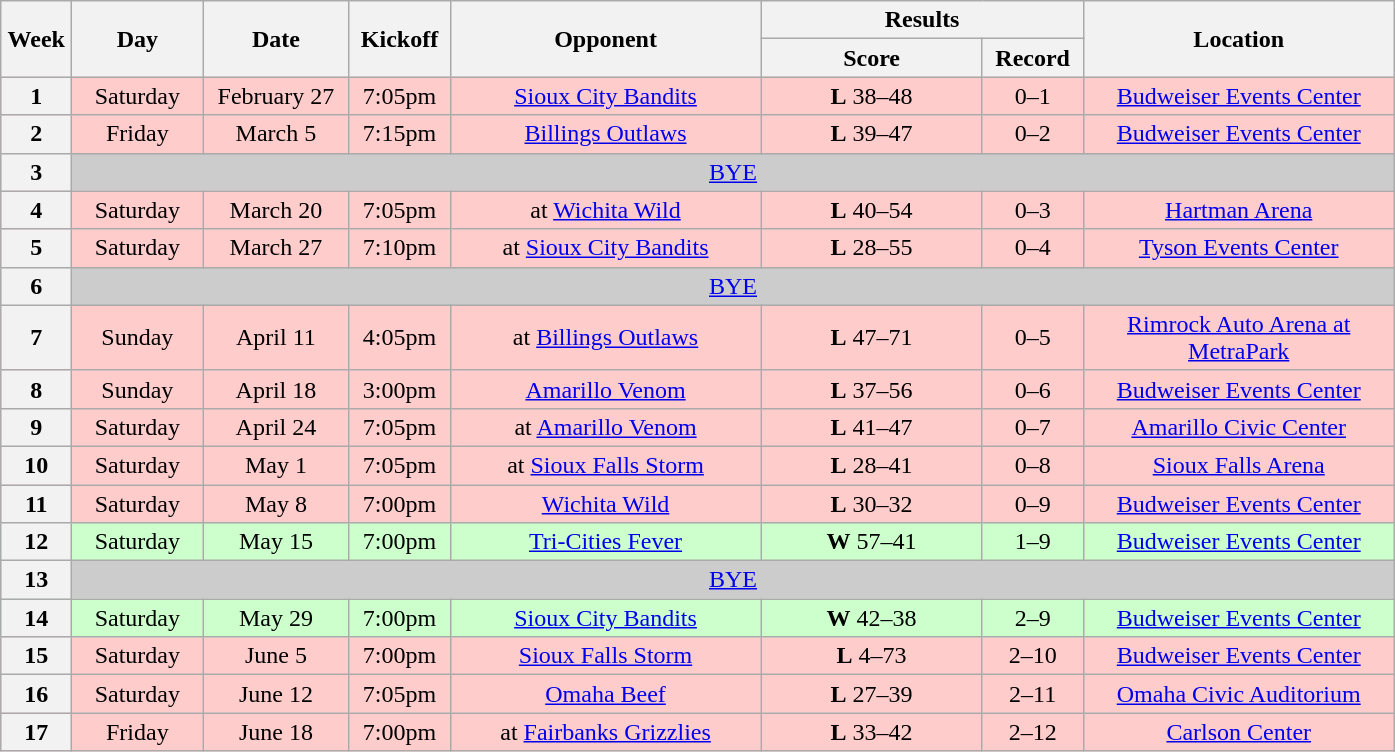<table class="wikitable">
<tr>
<th rowspan="2" width="40">Week</th>
<th rowspan="2" width="80">Day</th>
<th rowspan="2" width="90">Date</th>
<th rowspan="2" width="60">Kickoff</th>
<th rowspan="2" width="200">Opponent</th>
<th colspan="2" width="200">Results</th>
<th rowspan="2" width="200">Location</th>
</tr>
<tr>
<th width="140">Score</th>
<th width="60">Record</th>
</tr>
<tr align="center" bgcolor="#FFCCCC">
<th>1</th>
<td>Saturday</td>
<td>February 27</td>
<td>7:05pm</td>
<td><a href='#'>Sioux City Bandits</a></td>
<td><strong>L</strong> 38–48</td>
<td>0–1</td>
<td><a href='#'>Budweiser Events Center</a></td>
</tr>
<tr align="center" bgcolor="#FFCCCC">
<th>2</th>
<td>Friday</td>
<td>March 5</td>
<td>7:15pm</td>
<td><a href='#'>Billings Outlaws</a></td>
<td><strong>L</strong> 39–47</td>
<td>0–2</td>
<td><a href='#'>Budweiser Events Center</a></td>
</tr>
<tr align="center" bgcolor="#CCCCCC">
<th>3</th>
<td colSpan=7><a href='#'>BYE</a></td>
</tr>
<tr align="center" bgcolor="#FFCCCC">
<th>4</th>
<td>Saturday</td>
<td>March 20</td>
<td>7:05pm</td>
<td>at <a href='#'>Wichita Wild</a></td>
<td><strong>L</strong> 40–54</td>
<td>0–3</td>
<td><a href='#'>Hartman Arena</a></td>
</tr>
<tr align="center" bgcolor="#FFCCCC">
<th>5</th>
<td>Saturday</td>
<td>March 27</td>
<td>7:10pm</td>
<td>at <a href='#'>Sioux City Bandits</a></td>
<td><strong>L</strong> 28–55</td>
<td>0–4</td>
<td><a href='#'>Tyson Events Center</a></td>
</tr>
<tr align="center" bgcolor="#CCCCCC">
<th>6</th>
<td colSpan=7><a href='#'>BYE</a></td>
</tr>
<tr align="center" bgcolor="#FFCCCC">
<th>7</th>
<td>Sunday</td>
<td>April 11</td>
<td>4:05pm</td>
<td>at <a href='#'>Billings Outlaws</a></td>
<td><strong>L</strong> 47–71</td>
<td>0–5</td>
<td><a href='#'>Rimrock Auto Arena at MetraPark</a></td>
</tr>
<tr align="center" bgcolor="#FFCCCC">
<th>8</th>
<td>Sunday</td>
<td>April 18</td>
<td>3:00pm</td>
<td><a href='#'>Amarillo Venom</a></td>
<td><strong>L</strong> 37–56</td>
<td>0–6</td>
<td><a href='#'>Budweiser Events Center</a></td>
</tr>
<tr align="center" bgcolor="#FFCCCC">
<th>9</th>
<td>Saturday</td>
<td>April 24</td>
<td>7:05pm</td>
<td>at <a href='#'>Amarillo Venom</a></td>
<td><strong>L</strong> 41–47</td>
<td>0–7</td>
<td><a href='#'>Amarillo Civic Center</a></td>
</tr>
<tr align="center" bgcolor="#FFCCCC">
<th>10</th>
<td>Saturday</td>
<td>May 1</td>
<td>7:05pm</td>
<td>at <a href='#'>Sioux Falls Storm</a></td>
<td><strong>L</strong> 28–41</td>
<td>0–8</td>
<td><a href='#'>Sioux Falls Arena</a></td>
</tr>
<tr align="center" bgcolor="#FFCCCC">
<th>11</th>
<td>Saturday</td>
<td>May 8</td>
<td>7:00pm</td>
<td><a href='#'>Wichita Wild</a></td>
<td><strong>L</strong> 30–32</td>
<td>0–9</td>
<td><a href='#'>Budweiser Events Center</a></td>
</tr>
<tr align="center" bgcolor="#CCFFCC">
<th>12</th>
<td>Saturday</td>
<td>May 15</td>
<td>7:00pm</td>
<td><a href='#'>Tri-Cities Fever</a></td>
<td><strong>W</strong> 57–41</td>
<td>1–9</td>
<td><a href='#'>Budweiser Events Center</a></td>
</tr>
<tr align="center" bgcolor="#CCCCCC">
<th>13</th>
<td colSpan=7><a href='#'>BYE</a></td>
</tr>
<tr align="center" bgcolor="#CCFFCC">
<th>14</th>
<td>Saturday</td>
<td>May 29</td>
<td>7:00pm</td>
<td><a href='#'>Sioux City Bandits</a></td>
<td><strong>W</strong> 42–38</td>
<td>2–9</td>
<td><a href='#'>Budweiser Events Center</a></td>
</tr>
<tr align="center" bgcolor="#FFCCCC">
<th>15</th>
<td>Saturday</td>
<td>June 5</td>
<td>7:00pm</td>
<td><a href='#'>Sioux Falls Storm</a></td>
<td><strong>L</strong> 4–73</td>
<td>2–10</td>
<td><a href='#'>Budweiser Events Center</a></td>
</tr>
<tr align="center" bgcolor="#FFCCCC">
<th>16</th>
<td>Saturday</td>
<td>June 12</td>
<td>7:05pm</td>
<td><a href='#'>Omaha Beef</a></td>
<td><strong>L</strong> 27–39</td>
<td>2–11</td>
<td><a href='#'>Omaha Civic Auditorium</a></td>
</tr>
<tr align="center" bgcolor="#FFCCCC">
<th>17</th>
<td>Friday</td>
<td>June 18</td>
<td>7:00pm</td>
<td>at <a href='#'>Fairbanks Grizzlies</a></td>
<td><strong>L</strong> 33–42</td>
<td>2–12</td>
<td><a href='#'>Carlson Center</a></td>
</tr>
</table>
